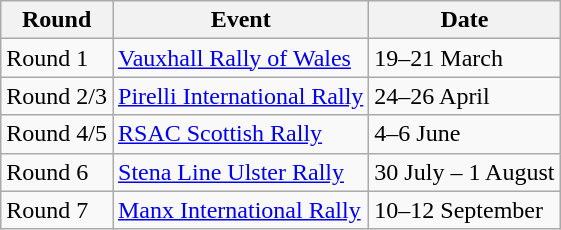<table class="wikitable">
<tr>
<th>Round</th>
<th>Event</th>
<th>Date</th>
</tr>
<tr>
<td>Round 1</td>
<td><a href='#'>Vauxhall Rally of Wales</a></td>
<td>19–21 March</td>
</tr>
<tr>
<td>Round 2/3</td>
<td><a href='#'>Pirelli International Rally</a></td>
<td>24–26 April</td>
</tr>
<tr>
<td>Round 4/5</td>
<td><a href='#'>RSAC Scottish Rally</a></td>
<td>4–6 June</td>
</tr>
<tr>
<td>Round 6</td>
<td><a href='#'>Stena Line Ulster Rally</a></td>
<td>30 July – 1 August</td>
</tr>
<tr>
<td>Round 7</td>
<td><a href='#'>Manx International Rally</a></td>
<td>10–12 September</td>
</tr>
</table>
